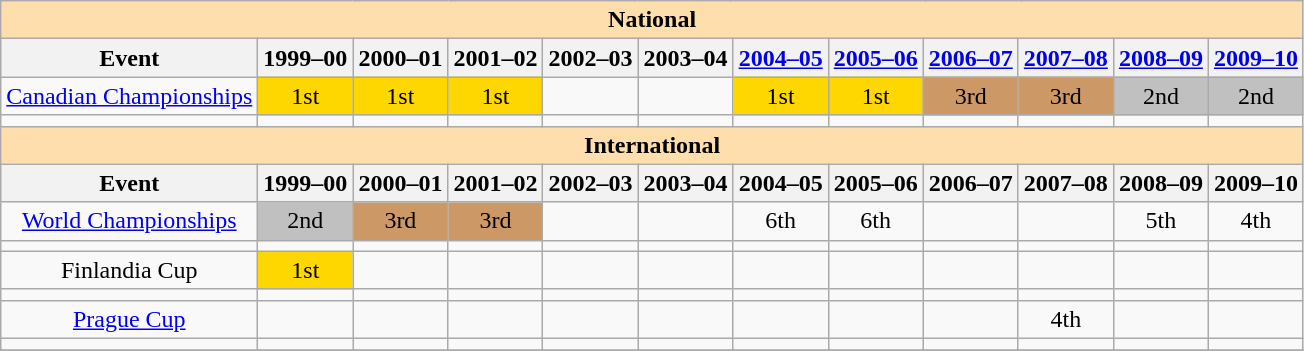<table class="wikitable">
<tr>
<th style="background-color: #ffdead; " colspan="12" align="center"><strong>National</strong></th>
</tr>
<tr>
<th>Event</th>
<th>1999–00</th>
<th>2000–01</th>
<th>2001–02</th>
<th>2002–03</th>
<th>2003–04</th>
<th><a href='#'>2004–05</a></th>
<th><a href='#'>2005–06</a></th>
<th><a href='#'>2006–07</a></th>
<th><a href='#'>2007–08</a></th>
<th><a href='#'>2008–09</a></th>
<th><a href='#'>2009–10</a></th>
</tr>
<tr>
<td align="center"><a href='#'>Canadian Championships</a></td>
<td 1999-00 align="center" bgcolor="gold">1st</td>
<td 2000-01 align="center" bgcolor="gold">1st</td>
<td 2001-02 align="center" bgcolor="gold">1st</td>
<td 2002-03 align="center"></td>
<td 2003-04 align="center"></td>
<td 2004-05 align="center" bgcolor="gold">1st</td>
<td 2005-06 align="center" bgcolor="gold">1st</td>
<td 2006-07 align="center" bgcolor="cc9966">3rd</td>
<td 2007-08 align="center" bgcolor="cc9966">3rd</td>
<td 2008-09 align="center" bgcolor="silver">2nd</td>
<td 2009-10 align="center" bgcolor="silver">2nd</td>
</tr>
<tr>
<td align="center"></td>
<td 1999-00 align="center"></td>
<td 2000-01 align="center"></td>
<td 2001-02 align="center"></td>
<td 2002-03 align="center"></td>
<td 2003-04 align="center"></td>
<td 2004-05 align="center"></td>
<td 2005-06 align="center"></td>
<td 2006-07 align="center"></td>
<td 2007-08 align="center"></td>
<td 2008-09 align="center"></td>
<td 2009-10 align="center"></td>
</tr>
<tr>
<th style="background-color: #ffdead; " colspan="12" align=center><strong>International</strong></th>
</tr>
<tr>
<th>Event</th>
<th>1999–00</th>
<th>2000–01</th>
<th>2001–02</th>
<th>2002–03</th>
<th>2003–04</th>
<th>2004–05</th>
<th>2005–06</th>
<th>2006–07</th>
<th>2007–08</th>
<th>2008–09</th>
<th>2009–10</th>
</tr>
<tr>
<td align="center"><a href='#'>World Championships</a></td>
<td 1999-00 align="center" bgcolor="silver">2nd</td>
<td 2000-01 align="center" bgcolor="cc9966">3rd</td>
<td 2001-02 align="center" bgcolor="cc9966">3rd</td>
<td 2002-03 align="center"></td>
<td 2003-04 align="center"></td>
<td 2004-05 align="center">6th</td>
<td 2005-06 align="center">6th</td>
<td 2006-07 align="center"></td>
<td 2007-08 align="center"></td>
<td 2008-09 align="center">5th</td>
<td 2009-10 align="center">4th</td>
</tr>
<tr>
<td align="center"></td>
<td align="center"></td>
<td align="center"></td>
<td align="center"></td>
<td align="center"></td>
<td align="center"></td>
<td align="center"></td>
<td align="center"></td>
<td align="center"></td>
<td align="center"></td>
<td align="center"></td>
<td align="center"></td>
</tr>
<tr>
<td align="center">Finlandia Cup</td>
<td 1999-00 align="center" bgcolor="gold">1st</td>
<td 2000-01 align="center"></td>
<td 2001-02 align="center"></td>
<td 2002-03 align="center"></td>
<td 2003-04 align="center"></td>
<td 2004-05 align="center"></td>
<td 2005-06 align="center"></td>
<td 2006-07 align="center"></td>
<td 2007-08 align="center"></td>
<td 2008-09 align="center"></td>
<td 2009-10 align="center"></td>
</tr>
<tr>
<td align="center"></td>
<td 1999-00 align="center"></td>
<td 2000-01 align="center"></td>
<td 2001-02 align="center"></td>
<td 2002-03 align="center"></td>
<td 2003-04 align="center"></td>
<td 2004-05 align="center"></td>
<td 2005-06 align="center"></td>
<td 2006-07 align="center"></td>
<td 2007-08 align="center"></td>
<td 2008-09 align="center"></td>
<td 2009-10 align="center"></td>
</tr>
<tr>
<td align="center"><a href='#'>Prague Cup</a></td>
<td 1999-00 align="center"></td>
<td 2000-01 align="center"></td>
<td 2001-02 align="center"></td>
<td 2002-03 align="center"></td>
<td 2003-04 align="center"></td>
<td 2004-05 align="center"></td>
<td 2005-06 align="center"></td>
<td 2006-07 align="center"></td>
<td 2007-08 align="center">4th</td>
<td 2008-09 align="center"></td>
<td 2009-10 align="center"></td>
</tr>
<tr>
<td align="center"></td>
<td 1999-00 align="center"></td>
<td 2000-01 align="center"></td>
<td 2001-02 align="center"></td>
<td 2002-03 align="center"></td>
<td 2003-04 align="center"></td>
<td 2004-05 align="center"></td>
<td 2005-06 align="center"></td>
<td 2006-07 align="center"></td>
<td 2007-08 align="center"></td>
<td 2008-09 align="center"></td>
<td 2009-10 align="center"></td>
</tr>
<tr>
</tr>
</table>
